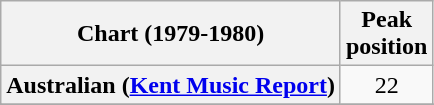<table class="wikitable sortable plainrowheaders" style="text-align:center">
<tr>
<th scope="col">Chart (1979-1980)</th>
<th scope="col">Peak<br>position</th>
</tr>
<tr>
<th scope="row">Australian (<a href='#'>Kent Music Report</a>)</th>
<td align="center">22</td>
</tr>
<tr>
</tr>
<tr>
</tr>
<tr>
</tr>
<tr>
</tr>
</table>
